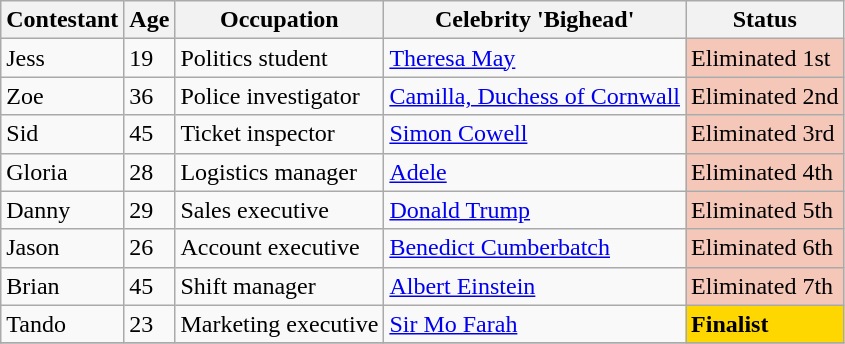<table class="wikitable">
<tr>
<th>Contestant</th>
<th>Age</th>
<th>Occupation</th>
<th>Celebrity 'Bighead'</th>
<th>Status</th>
</tr>
<tr>
<td>Jess</td>
<td>19</td>
<td>Politics student</td>
<td><a href='#'>Theresa May</a></td>
<td style="background:#f4c7b8;">Eliminated 1st</td>
</tr>
<tr>
<td>Zoe</td>
<td>36</td>
<td>Police investigator</td>
<td><a href='#'>Camilla, Duchess of Cornwall</a></td>
<td style="background:#f4c7b8;">Eliminated 2nd</td>
</tr>
<tr>
<td>Sid</td>
<td>45</td>
<td>Ticket inspector</td>
<td><a href='#'>Simon Cowell</a></td>
<td style="background:#f4c7b8;">Eliminated 3rd</td>
</tr>
<tr>
<td>Gloria</td>
<td>28</td>
<td>Logistics manager</td>
<td><a href='#'>Adele</a></td>
<td style="background:#f4c7b8;">Eliminated 4th</td>
</tr>
<tr>
<td>Danny</td>
<td>29</td>
<td>Sales executive</td>
<td><a href='#'>Donald Trump</a></td>
<td style="background:#f4c7b8;">Eliminated 5th</td>
</tr>
<tr>
<td>Jason</td>
<td>26</td>
<td>Account executive</td>
<td><a href='#'>Benedict Cumberbatch</a></td>
<td style="background:#f4c7b8;">Eliminated 6th</td>
</tr>
<tr>
<td>Brian</td>
<td>45</td>
<td>Shift manager</td>
<td><a href='#'>Albert Einstein</a></td>
<td style="background:#f4c7b8;">Eliminated 7th</td>
</tr>
<tr>
<td>Tando</td>
<td>23</td>
<td>Marketing executive</td>
<td><a href='#'>Sir Mo Farah</a></td>
<td style="background:gold;"><strong>Finalist</strong></td>
</tr>
<tr>
</tr>
</table>
